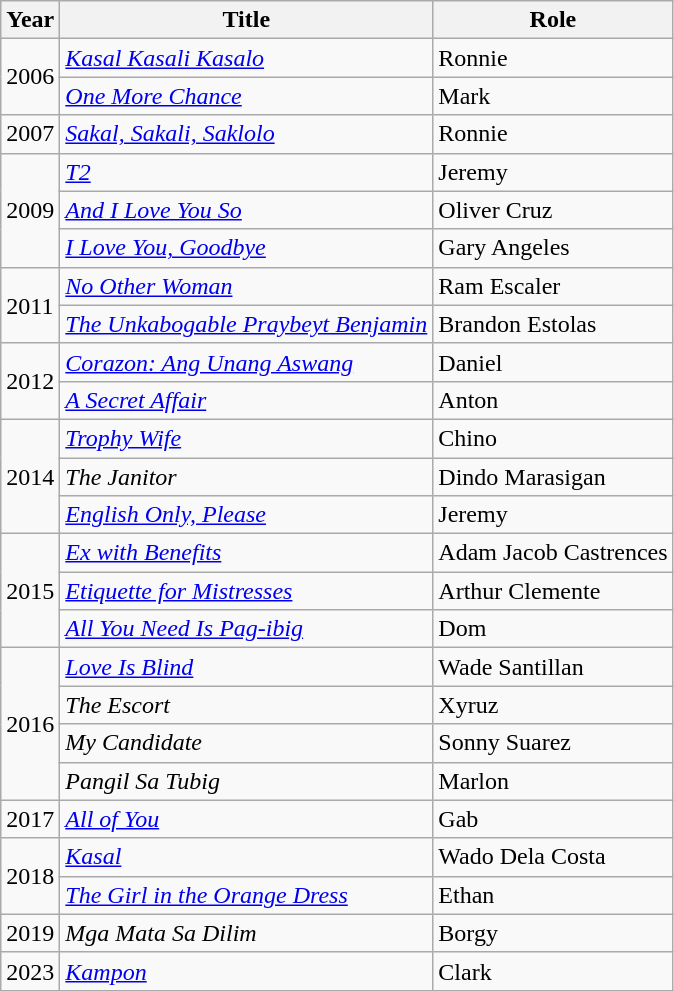<table class="wikitable">
<tr>
<th>Year</th>
<th>Title</th>
<th>Role</th>
</tr>
<tr>
<td rowspan="2">2006</td>
<td><em><a href='#'>Kasal Kasali Kasalo</a></em></td>
<td>Ronnie</td>
</tr>
<tr>
<td><em><a href='#'>One More Chance</a></em></td>
<td>Mark</td>
</tr>
<tr>
<td>2007</td>
<td><em><a href='#'>Sakal, Sakali, Saklolo</a></em></td>
<td>Ronnie</td>
</tr>
<tr>
<td rowspan="3">2009</td>
<td><em><a href='#'>T2</a></em></td>
<td>Jeremy</td>
</tr>
<tr>
<td><em><a href='#'>And I Love You So</a></em></td>
<td>Oliver Cruz</td>
</tr>
<tr>
<td><em><a href='#'>I Love You, Goodbye</a></em></td>
<td>Gary Angeles</td>
</tr>
<tr>
<td rowspan="2">2011</td>
<td><em><a href='#'>No Other Woman</a></em></td>
<td>Ram Escaler</td>
</tr>
<tr>
<td><em><a href='#'>The Unkabogable Praybeyt Benjamin</a></em></td>
<td>Brandon Estolas</td>
</tr>
<tr>
<td rowspan="2">2012</td>
<td><em><a href='#'>Corazon: Ang Unang Aswang</a></em></td>
<td>Daniel</td>
</tr>
<tr>
<td><em><a href='#'>A Secret Affair</a></em></td>
<td>Anton</td>
</tr>
<tr>
<td rowspan="3">2014</td>
<td><em><a href='#'>Trophy Wife</a></em></td>
<td>Chino</td>
</tr>
<tr>
<td><em>The Janitor</em></td>
<td>Dindo Marasigan</td>
</tr>
<tr>
<td><em><a href='#'>English Only, Please</a></em></td>
<td>Jeremy</td>
</tr>
<tr>
<td rowspan="3">2015</td>
<td><em><a href='#'>Ex with Benefits</a></em></td>
<td>Adam Jacob Castrences</td>
</tr>
<tr>
<td><em><a href='#'>Etiquette for Mistresses</a></em></td>
<td>Arthur Clemente</td>
</tr>
<tr>
<td><em><a href='#'>All You Need Is Pag-ibig</a></em></td>
<td>Dom</td>
</tr>
<tr>
<td rowspan="4">2016</td>
<td><em><a href='#'>Love Is Blind</a></em></td>
<td>Wade Santillan</td>
</tr>
<tr>
<td><em>The Escort</em></td>
<td>Xyruz</td>
</tr>
<tr>
<td><em>My Candidate</em></td>
<td>Sonny Suarez</td>
</tr>
<tr>
<td><em>Pangil Sa Tubig</em></td>
<td>Marlon</td>
</tr>
<tr>
<td>2017</td>
<td><em><a href='#'>All of You</a></em></td>
<td>Gab</td>
</tr>
<tr>
<td rowspan="2">2018</td>
<td><em><a href='#'>Kasal</a></em></td>
<td>Wado Dela Costa</td>
</tr>
<tr>
<td><em><a href='#'>The Girl in the Orange Dress</a></em></td>
<td>Ethan</td>
</tr>
<tr>
<td>2019</td>
<td><em>Mga Mata Sa Dilim</em></td>
<td>Borgy</td>
</tr>
<tr>
<td>2023</td>
<td><em><a href='#'>Kampon</a></em></td>
<td>Clark</td>
</tr>
</table>
